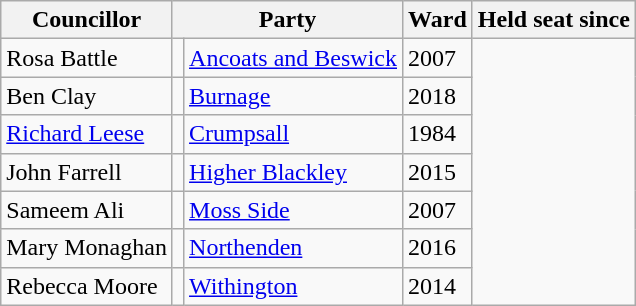<table class="wikitable">
<tr>
<th>Councillor</th>
<th colspan="2">Party</th>
<th>Ward</th>
<th>Held seat since</th>
</tr>
<tr>
<td>Rosa Battle</td>
<td></td>
<td><a href='#'>Ancoats and Beswick</a></td>
<td>2007</td>
</tr>
<tr>
<td>Ben Clay</td>
<td></td>
<td><a href='#'>Burnage</a></td>
<td>2018</td>
</tr>
<tr>
<td><a href='#'>Richard Leese</a></td>
<td></td>
<td><a href='#'>Crumpsall</a></td>
<td>1984</td>
</tr>
<tr>
<td>John Farrell</td>
<td></td>
<td><a href='#'>Higher Blackley</a></td>
<td>2015</td>
</tr>
<tr>
<td>Sameem Ali</td>
<td></td>
<td><a href='#'>Moss Side</a></td>
<td>2007</td>
</tr>
<tr>
<td>Mary Monaghan</td>
<td></td>
<td><a href='#'>Northenden</a></td>
<td>2016</td>
</tr>
<tr>
<td>Rebecca Moore</td>
<td></td>
<td><a href='#'>Withington</a></td>
<td>2014</td>
</tr>
</table>
